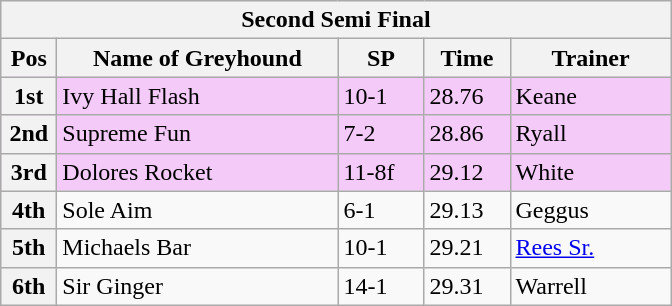<table class="wikitable">
<tr>
<th colspan="6">Second Semi Final </th>
</tr>
<tr>
<th width=30>Pos</th>
<th width=180>Name of Greyhound</th>
<th width=50>SP</th>
<th width=50>Time</th>
<th width=100>Trainer</th>
</tr>
<tr style="background: #f4caf9;">
<th>1st</th>
<td>Ivy Hall Flash</td>
<td>10-1</td>
<td>28.76</td>
<td>Keane</td>
</tr>
<tr style="background: #f4caf9;">
<th>2nd</th>
<td>Supreme Fun</td>
<td>7-2</td>
<td>28.86</td>
<td>Ryall</td>
</tr>
<tr style="background: #f4caf9;">
<th>3rd</th>
<td>Dolores Rocket</td>
<td>11-8f</td>
<td>29.12</td>
<td>White</td>
</tr>
<tr>
<th>4th</th>
<td>Sole Aim</td>
<td>6-1</td>
<td>29.13</td>
<td>Geggus</td>
</tr>
<tr>
<th>5th</th>
<td>Michaels Bar</td>
<td>10-1</td>
<td>29.21</td>
<td><a href='#'>Rees Sr.</a></td>
</tr>
<tr>
<th>6th</th>
<td>Sir Ginger</td>
<td>14-1</td>
<td>29.31</td>
<td>Warrell</td>
</tr>
</table>
